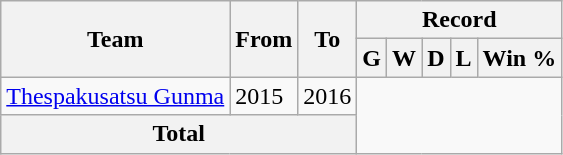<table class="wikitable" style="text-align: center">
<tr>
<th rowspan="2">Team</th>
<th rowspan="2">From</th>
<th rowspan="2">To</th>
<th colspan="5">Record</th>
</tr>
<tr>
<th>G</th>
<th>W</th>
<th>D</th>
<th>L</th>
<th>Win %</th>
</tr>
<tr>
<td align="left"><a href='#'>Thespakusatsu Gunma</a></td>
<td align="left">2015</td>
<td align="left">2016<br></td>
</tr>
<tr>
<th colspan="3">Total<br></th>
</tr>
</table>
